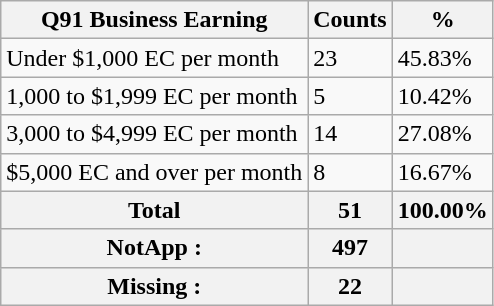<table class="wikitable sortable">
<tr>
<th>Q91 Business Earning</th>
<th>Counts</th>
<th>%</th>
</tr>
<tr>
<td>Under $1,000 EC per month</td>
<td>23</td>
<td>45.83%</td>
</tr>
<tr>
<td>1,000 to $1,999 EC per month</td>
<td>5</td>
<td>10.42%</td>
</tr>
<tr>
<td>3,000 to $4,999 EC per month</td>
<td>14</td>
<td>27.08%</td>
</tr>
<tr>
<td>$5,000 EC and over per month</td>
<td>8</td>
<td>16.67%</td>
</tr>
<tr>
<th>Total</th>
<th>51</th>
<th>100.00%</th>
</tr>
<tr>
<th>NotApp :</th>
<th>497</th>
<th></th>
</tr>
<tr>
<th>Missing :</th>
<th>22</th>
<th></th>
</tr>
</table>
